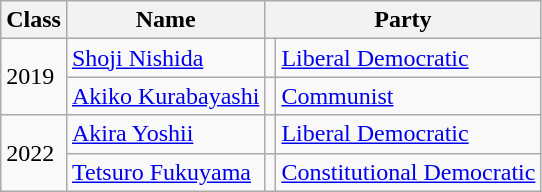<table class="wikitable">
<tr>
<th>Class</th>
<th>Name</th>
<th colspan=2>Party</th>
</tr>
<tr>
<td rowspan=2>2019</td>
<td><a href='#'>Shoji Nishida</a></td>
<td bgcolor=></td>
<td><a href='#'>Liberal Democratic</a></td>
</tr>
<tr>
<td><a href='#'>Akiko Kurabayashi</a></td>
<td bgcolor=></td>
<td><a href='#'>Communist</a></td>
</tr>
<tr>
<td rowspan=2>2022</td>
<td><a href='#'>Akira Yoshii</a></td>
<td bgcolor=></td>
<td><a href='#'>Liberal Democratic</a></td>
</tr>
<tr>
<td><a href='#'>Tetsuro Fukuyama</a></td>
<td bgcolor=></td>
<td><a href='#'>Constitutional Democratic</a></td>
</tr>
</table>
